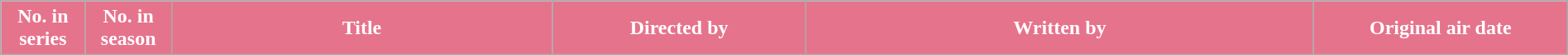<table class="wikitable plainrowheaders" style="width:100%; background:#FFFFFF;">
<tr style="color:#FFFFFF">
<th scope="col" style="background:#E6738C" width=4%>No. in<br>series</th>
<th scope="col" style="background:#E6738C" width=4%>No. in<br>season</th>
<th scope="col" style="background:#E6738C" width=18%>Title</th>
<th scope="col" style="background:#E6738C" width=12%>Directed by</th>
<th scope="col" style="background:#E6738C" width=24%>Written by</th>
<th scope="col" style="background:#E6738C" width=12%>Original air date<br>











</th>
</tr>
</table>
